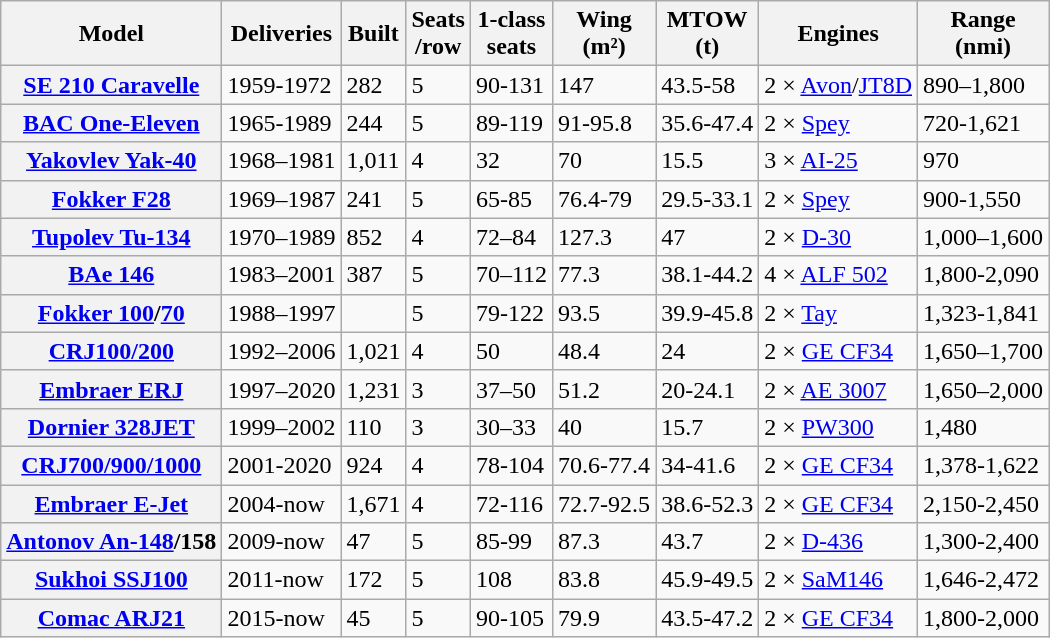<table class="wikitable sortable" style=text-align:center">
<tr>
<th>Model</th>
<th>Deliveries</th>
<th>Built</th>
<th>Seats<br>/row</th>
<th>1-class<br>seats</th>
<th>Wing<br>(m²)</th>
<th>MTOW<br>(t)</th>
<th>Engines</th>
<th data-sort-type=number>Range<br>(nmi)</th>
</tr>
<tr>
<th><a href='#'>SE 210 Caravelle</a></th>
<td>1959-1972</td>
<td>282</td>
<td>5</td>
<td>90-131</td>
<td>147</td>
<td>43.5-58</td>
<td>2 × <a href='#'>Avon</a>/<a href='#'>JT8D</a></td>
<td data-sort-value= >890–1,800</td>
</tr>
<tr>
<th><a href='#'>BAC One-Eleven</a></th>
<td>1965-1989</td>
<td>244</td>
<td>5</td>
<td>89-119</td>
<td>91-95.8</td>
<td>35.6-47.4</td>
<td>2 × <a href='#'>Spey</a></td>
<td data-sort-value= >720-1,621</td>
</tr>
<tr>
<th><a href='#'>Yakovlev Yak-40</a></th>
<td>1968–1981</td>
<td>1,011</td>
<td>4</td>
<td>32</td>
<td>70</td>
<td>15.5</td>
<td>3 × <a href='#'>AI-25</a></td>
<td>970</td>
</tr>
<tr>
<th><a href='#'>Fokker F28</a></th>
<td>1969–1987</td>
<td>241</td>
<td>5</td>
<td>65-85</td>
<td>76.4-79</td>
<td>29.5-33.1</td>
<td>2 × <a href='#'>Spey</a></td>
<td data-sort-value= >900-1,550</td>
</tr>
<tr>
<th><a href='#'>Tupolev Tu-134</a></th>
<td>1970–1989</td>
<td>852</td>
<td>4</td>
<td>72–84</td>
<td>127.3</td>
<td>47</td>
<td>2 × <a href='#'>D-30</a></td>
<td data-sort-value= >1,000–1,600</td>
</tr>
<tr>
<th><a href='#'>BAe 146</a></th>
<td>1983–2001</td>
<td>387</td>
<td>5</td>
<td>70–112</td>
<td>77.3</td>
<td>38.1-44.2</td>
<td>4 × <a href='#'>ALF 502</a></td>
<td data-sort-value= >1,800-2,090</td>
</tr>
<tr>
<th><a href='#'>Fokker 100</a>/<a href='#'>70</a></th>
<td>1988–1997</td>
<td></td>
<td>5</td>
<td>79-122</td>
<td>93.5</td>
<td>39.9-45.8</td>
<td>2 × <a href='#'>Tay</a></td>
<td data-sort-value= >1,323-1,841</td>
</tr>
<tr>
<th><a href='#'>CRJ100/200</a></th>
<td>1992–2006</td>
<td>1,021</td>
<td>4</td>
<td>50</td>
<td>48.4</td>
<td>24</td>
<td>2 × <a href='#'>GE CF34</a></td>
<td data-sort-value= >1,650–1,700</td>
</tr>
<tr>
<th><a href='#'>Embraer ERJ</a></th>
<td>1997–2020</td>
<td>1,231</td>
<td>3</td>
<td>37–50</td>
<td>51.2</td>
<td>20-24.1</td>
<td>2 × <a href='#'>AE 3007</a></td>
<td data-sort-value= >1,650–2,000</td>
</tr>
<tr>
<th><a href='#'>Dornier 328JET</a></th>
<td>1999–2002</td>
<td>110</td>
<td>3</td>
<td>30–33</td>
<td>40</td>
<td>15.7</td>
<td>2 × <a href='#'>PW300</a></td>
<td>1,480</td>
</tr>
<tr>
<th><a href='#'>CRJ700/900/1000</a></th>
<td>2001-2020</td>
<td>924</td>
<td>4</td>
<td>78-104</td>
<td>70.6-77.4</td>
<td>34-41.6</td>
<td>2 × <a href='#'>GE CF34</a></td>
<td data-sort-value= >1,378-1,622</td>
</tr>
<tr>
<th><a href='#'>Embraer E-Jet</a></th>
<td>2004-now</td>
<td>1,671</td>
<td>4</td>
<td>72-116</td>
<td>72.7-92.5</td>
<td>38.6-52.3</td>
<td>2 × <a href='#'>GE CF34</a></td>
<td data-sort-value= >2,150-2,450</td>
</tr>
<tr>
<th><a href='#'>Antonov An-148</a>/158</th>
<td>2009-now</td>
<td>47</td>
<td>5</td>
<td>85-99</td>
<td>87.3</td>
<td>43.7</td>
<td>2 × <a href='#'>D-436</a></td>
<td data-sort-value= >1,300-2,400</td>
</tr>
<tr>
<th><a href='#'>Sukhoi SSJ100</a></th>
<td>2011-now</td>
<td>172</td>
<td>5</td>
<td>108</td>
<td>83.8</td>
<td>45.9-49.5</td>
<td>2 × <a href='#'>SaM146</a></td>
<td data-sort-value= >1,646-2,472</td>
</tr>
<tr>
<th><a href='#'>Comac ARJ21</a></th>
<td>2015-now</td>
<td>45</td>
<td>5</td>
<td>90-105</td>
<td>79.9</td>
<td>43.5-47.2</td>
<td>2 × <a href='#'>GE CF34</a></td>
<td data-sort-value= >1,800-2,000</td>
</tr>
</table>
